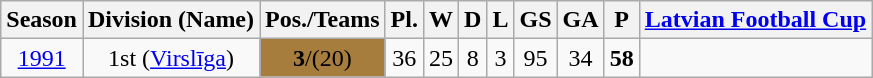<table class="wikitable">
<tr>
<th>Season</th>
<th>Division (Name)</th>
<th>Pos./Teams</th>
<th>Pl.</th>
<th>W</th>
<th>D</th>
<th>L</th>
<th>GS</th>
<th>GA</th>
<th>P</th>
<th><a href='#'>Latvian Football Cup</a></th>
</tr>
<tr>
<td align=center><a href='#'>1991</a></td>
<td align=center>1st (<a href='#'>Virslīga</a>)</td>
<td align=center bgcolor=#A67D3D><strong>3</strong>/(20)</td>
<td align=center>36</td>
<td align=center>25</td>
<td align=center>8</td>
<td align=center>3</td>
<td align=center>95</td>
<td align=center>34</td>
<td align=center><strong>58</strong></td>
<td align=center></td>
</tr>
</table>
